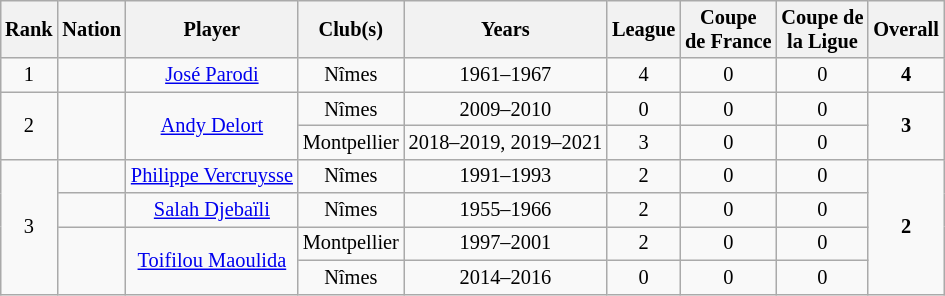<table class="wikitable sortable" style="text-align:center; margin-left:1em; font-size:85%;">
<tr>
<th>Rank</th>
<th>Nation</th>
<th>Player</th>
<th>Club(s)</th>
<th>Years</th>
<th>League</th>
<th>Coupe<br> de France</th>
<th>Coupe de<br>la Ligue</th>
<th>Overall</th>
</tr>
<tr>
<td>1</td>
<td></td>
<td><a href='#'>José Parodi</a></td>
<td>Nîmes</td>
<td>1961–1967</td>
<td>4</td>
<td>0</td>
<td>0</td>
<td><strong>4</strong></td>
</tr>
<tr>
<td rowspan=2>2</td>
<td rowspan=2></td>
<td rowspan=2><a href='#'>Andy Delort</a></td>
<td>Nîmes</td>
<td>2009–2010</td>
<td>0</td>
<td>0</td>
<td>0</td>
<td rowspan=2><strong>3</strong></td>
</tr>
<tr>
<td>Montpellier</td>
<td>2018–2019, 2019–2021</td>
<td>3</td>
<td>0</td>
<td>0</td>
</tr>
<tr>
<td rowspan=4>3</td>
<td></td>
<td><a href='#'>Philippe Vercruysse</a></td>
<td>Nîmes</td>
<td>1991–1993</td>
<td>2</td>
<td>0</td>
<td>0</td>
<td rowspan=4><strong>2</strong></td>
</tr>
<tr>
<td></td>
<td><a href='#'>Salah Djebaïli</a></td>
<td>Nîmes</td>
<td>1955–1966</td>
<td>2</td>
<td>0</td>
<td>0</td>
</tr>
<tr>
<td rowspan=2></td>
<td rowspan=2><a href='#'>Toifilou Maoulida</a></td>
<td>Montpellier</td>
<td>1997–2001</td>
<td>2</td>
<td>0</td>
<td>0</td>
</tr>
<tr>
<td>Nîmes</td>
<td>2014–2016</td>
<td>0</td>
<td>0</td>
<td>0</td>
</tr>
</table>
